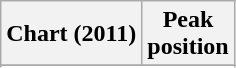<table class="wikitable sortable">
<tr>
<th>Chart (2011)</th>
<th>Peak<br>position</th>
</tr>
<tr>
</tr>
<tr>
</tr>
<tr>
</tr>
<tr>
</tr>
<tr>
</tr>
<tr>
</tr>
</table>
